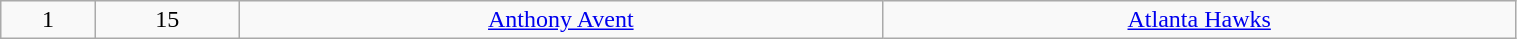<table class="wikitable" style="width:80%;">
<tr style="text-align:center;" bgcolor="">
<td>1</td>
<td>15</td>
<td><a href='#'>Anthony Avent</a></td>
<td><a href='#'>Atlanta Hawks</a></td>
</tr>
</table>
